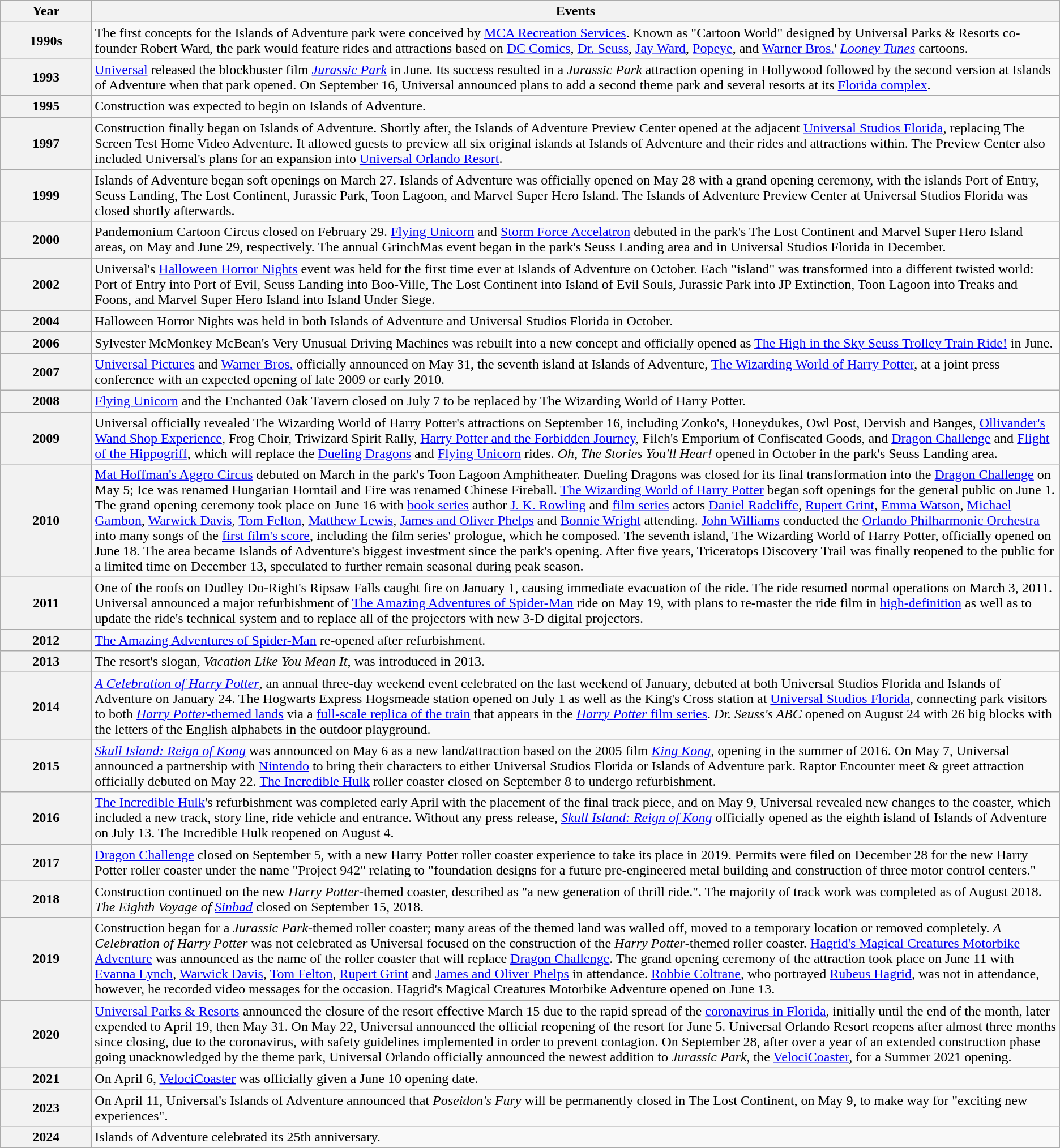<table class="wikitable mw-collapsible mw-collapsed">
<tr>
<th style="width:100px;">Year</th>
<th class="unsortable">Events</th>
</tr>
<tr>
<th style="text-align:center">1990s</th>
<td>The first concepts for the Islands of Adventure park were conceived by <a href='#'>MCA Recreation Services</a>. Known as "Cartoon World" designed by Universal Parks & Resorts co-founder Robert Ward, the park would feature rides and attractions based on <a href='#'>DC Comics</a>, <a href='#'>Dr. Seuss</a>, <a href='#'>Jay Ward</a>, <a href='#'>Popeye</a>, and <a href='#'>Warner Bros.</a>' <em><a href='#'>Looney Tunes</a></em> cartoons.</td>
</tr>
<tr>
<th style="text-align:center">1993</th>
<td><a href='#'>Universal</a> released the blockbuster film <a href='#'><em>Jurassic Park</em></a> in June. Its success resulted in a <em>Jurassic Park</em> attraction opening in Hollywood followed by the second version at Islands of Adventure when that park opened. On September 16, Universal announced plans to add a second theme park and several resorts at its <a href='#'>Florida complex</a>.</td>
</tr>
<tr>
<th style="text-align:center">1995</th>
<td>Construction was expected to begin on Islands of Adventure.</td>
</tr>
<tr>
<th style="text-align:center">1997</th>
<td>Construction finally began on Islands of Adventure. Shortly after, the Islands of Adventure Preview Center opened at the adjacent <a href='#'>Universal Studios Florida</a>, replacing The Screen Test Home Video Adventure. It allowed guests to preview all six original islands at Islands of Adventure and their rides and attractions within. The Preview Center also included Universal's plans for an expansion into <a href='#'>Universal Orlando Resort</a>.</td>
</tr>
<tr>
<th style="text-align:center">1999</th>
<td>Islands of Adventure began soft openings on March 27. Islands of Adventure was officially opened on May 28 with a grand opening ceremony, with the islands Port of Entry, Seuss Landing, The Lost Continent, Jurassic Park, Toon Lagoon, and Marvel Super Hero Island. The Islands of Adventure Preview Center at Universal Studios Florida was closed shortly afterwards.</td>
</tr>
<tr>
<th style="text-align:center">2000</th>
<td>Pandemonium Cartoon Circus closed on February 29. <a href='#'>Flying Unicorn</a> and <a href='#'>Storm Force Accelatron</a> debuted in the park's The Lost Continent and Marvel Super Hero Island areas, on May and June 29, respectively. The annual GrinchMas event began in the park's Seuss Landing area and in Universal Studios Florida in December.</td>
</tr>
<tr>
<th style="text-align:center">2002</th>
<td>Universal's <a href='#'>Halloween Horror Nights</a> event was held for the first time ever at Islands of Adventure on October. Each "island" was transformed into a different twisted world: Port of Entry into Port of Evil, Seuss Landing into Boo-Ville, The Lost Continent into Island of Evil Souls, Jurassic Park into JP Extinction, Toon Lagoon into Treaks and Foons, and Marvel Super Hero Island into Island Under Siege.</td>
</tr>
<tr>
<th style="text-align:center">2004</th>
<td>Halloween Horror Nights was held in both Islands of Adventure and Universal Studios Florida in October.</td>
</tr>
<tr>
<th style="text-align:center">2006</th>
<td>Sylvester McMonkey McBean's Very Unusual Driving Machines was rebuilt into a new concept and officially opened as <a href='#'>The High in the Sky Seuss Trolley Train Ride!</a> in June.</td>
</tr>
<tr>
<th style="text-align:center">2007</th>
<td><a href='#'>Universal Pictures</a> and <a href='#'>Warner Bros.</a> officially announced on May 31, the seventh island at Islands of Adventure, <a href='#'>The Wizarding World of Harry Potter</a>, at a joint press conference with an expected opening of late 2009 or early 2010.</td>
</tr>
<tr>
<th style="text-align:center">2008</th>
<td><a href='#'>Flying Unicorn</a> and the Enchanted Oak Tavern closed on July 7 to be replaced by The Wizarding World of Harry Potter.</td>
</tr>
<tr>
<th style="text-align:center">2009</th>
<td>Universal officially revealed The Wizarding World of Harry Potter's attractions on September 16, including Zonko's, Honeydukes, Owl Post, Dervish and Banges, <a href='#'>Ollivander's Wand Shop Experience</a>, Frog Choir, Triwizard Spirit Rally, <a href='#'>Harry Potter and the Forbidden Journey</a>, Filch's Emporium of Confiscated Goods, and <a href='#'>Dragon Challenge</a> and <a href='#'>Flight of the Hippogriff</a>, which will replace the <a href='#'>Dueling Dragons</a> and <a href='#'>Flying Unicorn</a> rides. <em>Oh, The Stories You'll Hear!</em> opened in October in the park's Seuss Landing area.</td>
</tr>
<tr>
<th style="text-align:center">2010</th>
<td><a href='#'>Mat Hoffman's Aggro Circus</a> debuted on March in the park's Toon Lagoon Amphitheater. Dueling Dragons was closed for its final transformation into the <a href='#'>Dragon Challenge</a> on May 5; Ice was renamed Hungarian Horntail and Fire was renamed Chinese Fireball. <a href='#'>The Wizarding World of Harry Potter</a> began soft openings for the general public on June 1. The grand opening ceremony took place on June 16 with <a href='#'>book series</a> author <a href='#'>J. K. Rowling</a> and <a href='#'>film series</a> actors <a href='#'>Daniel Radcliffe</a>, <a href='#'>Rupert Grint</a>, <a href='#'>Emma Watson</a>, <a href='#'>Michael Gambon</a>, <a href='#'>Warwick Davis</a>, <a href='#'>Tom Felton</a>, <a href='#'>Matthew Lewis</a>, <a href='#'>James and Oliver Phelps</a> and <a href='#'>Bonnie Wright</a> attending. <a href='#'>John Williams</a> conducted the <a href='#'>Orlando Philharmonic Orchestra</a> into many songs of the <a href='#'>first film's score</a>, including the film series' prologue, which he composed. The seventh island, The Wizarding World of Harry Potter, officially opened on June 18. The area became Islands of Adventure's biggest investment since the park's opening. After five years, Triceratops Discovery Trail was finally reopened to the public for a limited time on December 13, speculated to further remain seasonal during peak season.</td>
</tr>
<tr>
<th style="text-align:center">2011</th>
<td>One of the roofs on Dudley Do-Right's Ripsaw Falls caught fire on January 1, causing immediate evacuation of the ride. The ride resumed normal operations on March 3, 2011. Universal announced a major refurbishment of <a href='#'>The Amazing Adventures of Spider-Man</a> ride on May 19, with plans to re-master the ride film in <a href='#'>high-definition</a> as well as to update the ride's technical system and to replace all of the projectors with new 3-D digital projectors.</td>
</tr>
<tr>
<th style="text-align:center">2012</th>
<td><a href='#'>The Amazing Adventures of Spider-Man</a> re-opened after refurbishment.</td>
</tr>
<tr>
<th style="text-align:center">2013</th>
<td>The resort's slogan, <em>Vacation Like You Mean It</em>, was introduced in 2013.</td>
</tr>
<tr>
<th style="text-align:center">2014</th>
<td><em><a href='#'>A Celebration of Harry Potter</a></em>, an annual three-day weekend event celebrated on the last weekend of January, debuted at both Universal Studios Florida and Islands of Adventure on January 24. The Hogwarts Express Hogsmeade station opened on July 1 as well as the King's Cross station at <a href='#'>Universal Studios Florida</a>, connecting park visitors to both <a href='#'><em>Harry Potter</em>-themed lands</a> via a <a href='#'>full-scale replica of the train</a> that appears in the <a href='#'><em>Harry Potter</em> film series</a>. <em>Dr. Seuss's ABC</em> opened on August 24 with 26 big blocks with the letters of the English alphabets in the outdoor playground.</td>
</tr>
<tr>
<th style="text-align:center">2015</th>
<td><em><a href='#'>Skull Island: Reign of Kong</a></em> was announced on May 6 as a new land/attraction based on the 2005 film <em><a href='#'>King Kong</a></em>, opening in the summer of 2016. On May 7, Universal announced a partnership with <a href='#'>Nintendo</a> to bring their characters to either Universal Studios Florida or Islands of Adventure park. Raptor Encounter meet & greet attraction officially debuted on May 22. <a href='#'>The Incredible Hulk</a> roller coaster closed on September 8 to undergo refurbishment.</td>
</tr>
<tr>
<th style="text-align:center">2016</th>
<td><a href='#'>The Incredible Hulk</a>'s refurbishment was completed early April with the placement of the final track piece, and on May 9, Universal revealed new changes to the coaster, which included a new track, story line, ride vehicle and entrance. Without any press release, <em><a href='#'>Skull Island: Reign of Kong</a></em> officially opened as the eighth island of Islands of Adventure on July 13. The Incredible Hulk reopened on August 4.</td>
</tr>
<tr>
<th style="text-align:center">2017</th>
<td><a href='#'>Dragon Challenge</a> closed on September 5, with a new Harry Potter roller coaster experience to take its place in 2019. Permits were filed on December 28 for the new Harry Potter roller coaster under the name "Project 942" relating to "foundation designs for a future pre-engineered metal building and construction of three motor control centers."</td>
</tr>
<tr>
<th style="text-align:center">2018</th>
<td>Construction continued on the new <em>Harry Potter</em>-themed coaster, described as "a new generation of thrill ride.". The majority of track work was completed as of August 2018. <em>The Eighth Voyage of <a href='#'>Sinbad</a></em> closed on September 15, 2018.</td>
</tr>
<tr>
<th style="text-align:center">2019</th>
<td>Construction began for a <em>Jurassic Park</em>-themed roller coaster; many areas of the themed land was walled off, moved to a temporary location or removed completely. <em>A Celebration of Harry Potter</em> was not celebrated as Universal focused on the construction of the <em>Harry Potter</em>-themed roller coaster. <a href='#'>Hagrid's Magical Creatures Motorbike Adventure</a> was announced as the name of the roller coaster that will replace <a href='#'>Dragon Challenge</a>. The grand opening ceremony of the attraction took place on June 11 with <a href='#'>Evanna Lynch</a>, <a href='#'>Warwick Davis</a>, <a href='#'>Tom Felton</a>, <a href='#'>Rupert Grint</a> and <a href='#'>James and Oliver Phelps</a> in attendance. <a href='#'>Robbie Coltrane</a>, who portrayed <a href='#'>Rubeus Hagrid</a>, was not in attendance, however, he recorded video messages for the occasion. Hagrid's Magical Creatures Motorbike Adventure opened on June 13.</td>
</tr>
<tr>
<th style="text-align:center">2020</th>
<td><a href='#'>Universal Parks & Resorts</a> announced the closure of the resort effective March 15 due to the rapid spread of the <a href='#'>coronavirus in Florida</a>, initially until the end of the month, later expended to April 19, then May 31. On May 22, Universal announced the official reopening of the resort for June 5. Universal Orlando Resort reopens after almost three months since closing, due to the coronavirus, with safety guidelines implemented in order to prevent contagion. On September 28, after over a year of an extended construction phase going unacknowledged by the theme park, Universal Orlando officially announced the newest addition to <em>Jurassic Park</em>, the <a href='#'>VelociCoaster</a>, for a Summer 2021 opening.</td>
</tr>
<tr>
<th style="text-align:center">2021</th>
<td>On April 6, <a href='#'>VelociCoaster</a> was officially given a June 10 opening date.</td>
</tr>
<tr>
<th style="text-align:center">2023</th>
<td>On April 11, Universal's Islands of Adventure announced that <em>Poseidon's Fury</em> will be permanently closed in The Lost Continent, on May 9, to make way for "exciting new experiences".</td>
</tr>
<tr>
<th style="text-align:center">2024</th>
<td>Islands of Adventure celebrated its 25th anniversary.</td>
</tr>
</table>
